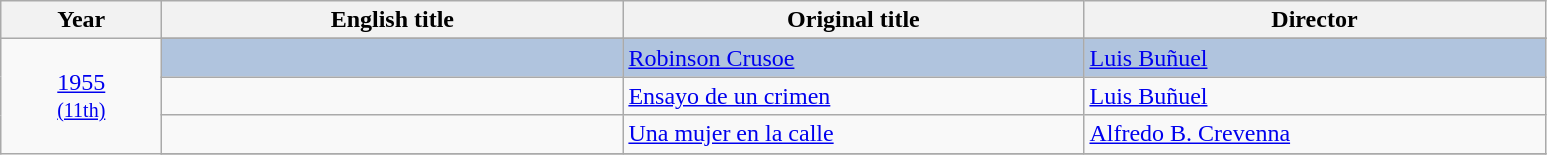<table class="wikitable">
<tr>
<th width="100"><strong>Year</strong></th>
<th width="300"><strong>English title</strong></th>
<th width="300"><strong>Original title</strong></th>
<th width="300"><strong>Director</strong></th>
</tr>
<tr>
<td rowspan="6" style="text-align:center;"><a href='#'>1955</a><br><small><a href='#'>(11th)</a></small></td>
</tr>
<tr style="background:#B0C4DE;">
<td></td>
<td><a href='#'>Robinson Crusoe</a></td>
<td><a href='#'>Luis Buñuel</a></td>
</tr>
<tr>
<td></td>
<td><a href='#'>Ensayo de un crimen</a></td>
<td><a href='#'>Luis Buñuel</a></td>
</tr>
<tr>
<td></td>
<td><a href='#'>Una mujer en la calle</a></td>
<td><a href='#'>Alfredo B. Crevenna</a></td>
</tr>
<tr>
</tr>
</table>
